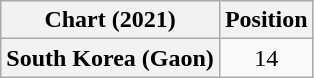<table class="wikitable plainrowheaders" style="text-align:center">
<tr>
<th scope="col">Chart (2021)</th>
<th scope="col">Position</th>
</tr>
<tr>
<th scope="row">South Korea (Gaon)</th>
<td>14</td>
</tr>
</table>
